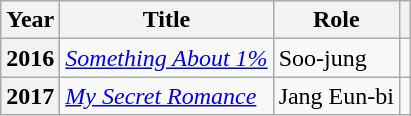<table class="wikitable plainrowheaders sortable">
<tr>
<th scope="col">Year</th>
<th scope="col">Title</th>
<th scope="col">Role</th>
<th scope="col" class="unsortable"></th>
</tr>
<tr>
<th scope="row">2016</th>
<td><em><a href='#'>Something About 1%</a></em></td>
<td>Soo-jung</td>
<td style="text-align:center"></td>
</tr>
<tr>
<th scope="row">2017</th>
<td><em><a href='#'>My Secret Romance</a></em></td>
<td>Jang Eun-bi</td>
<td style="text-align:center"></td>
</tr>
</table>
